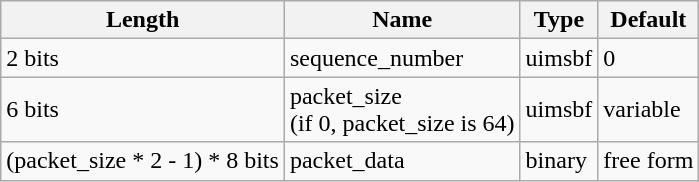<table class="wikitable">
<tr>
<th>Length</th>
<th>Name</th>
<th>Type</th>
<th>Default</th>
</tr>
<tr>
<td>2 bits</td>
<td>sequence_number</td>
<td>uimsbf</td>
<td>0</td>
</tr>
<tr>
<td>6 bits</td>
<td>packet_size<br>(if 0, packet_size is 64)</td>
<td>uimsbf</td>
<td>variable</td>
</tr>
<tr>
<td>(packet_size * 2 - 1) * 8 bits</td>
<td>packet_data</td>
<td>binary</td>
<td>free form</td>
</tr>
</table>
